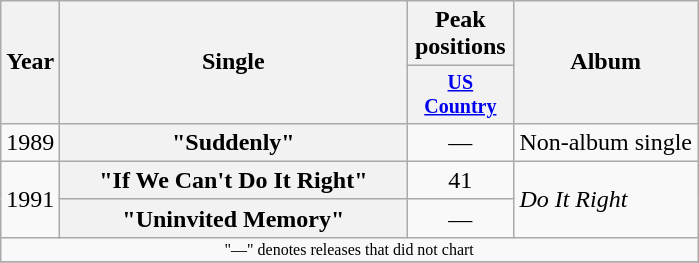<table class="wikitable plainrowheaders" style="text-align:center;">
<tr>
<th rowspan="2">Year</th>
<th rowspan="2" style="width:14em;">Single</th>
<th colspan="1">Peak positions</th>
<th rowspan="2">Album</th>
</tr>
<tr style="font-size:smaller;">
<th width="65"><a href='#'>US Country</a></th>
</tr>
<tr>
<td>1989</td>
<th scope="row">"Suddenly"</th>
<td>—</td>
<td align="left">Non-album single</td>
</tr>
<tr>
<td rowspan="2">1991</td>
<th scope="row">"If We Can't Do It Right"</th>
<td>41</td>
<td align="left" rowspan="2"><em>Do It Right</em></td>
</tr>
<tr>
<th scope="row">"Uninvited Memory"</th>
<td>—</td>
</tr>
<tr>
<td colspan="4" style="font-size:8pt">"—" denotes releases that did not chart</td>
</tr>
<tr>
</tr>
</table>
